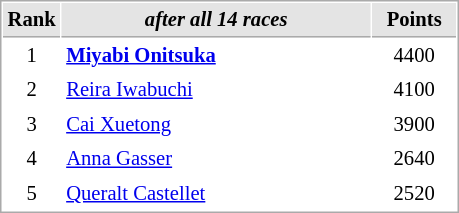<table cellspacing="1" cellpadding="3" style="border:1px solid #aaa; font-size:86%;">
<tr style="background:#e4e4e4;">
<th style="border-bottom:1px solid #aaa; width:10px;">Rank</th>
<th style="border-bottom:1px solid #aaa; width:200px;"><em>after all 14 races</em></th>
<th style="border-bottom:1px solid #aaa; width:50px;">Points</th>
</tr>
<tr>
<td align=center>1</td>
<td><strong> <a href='#'>Miyabi Onitsuka</a></strong></td>
<td align=center>4400</td>
</tr>
<tr>
<td align=center>2</td>
<td> <a href='#'>Reira Iwabuchi</a></td>
<td align=center>4100</td>
</tr>
<tr>
<td align=center>3</td>
<td> <a href='#'>Cai Xuetong</a></td>
<td align=center>3900</td>
</tr>
<tr>
<td align=center>4</td>
<td> <a href='#'>Anna Gasser</a></td>
<td align=center>2640</td>
</tr>
<tr>
<td align=center>5</td>
<td> <a href='#'>Queralt Castellet</a></td>
<td align=center>2520</td>
</tr>
</table>
